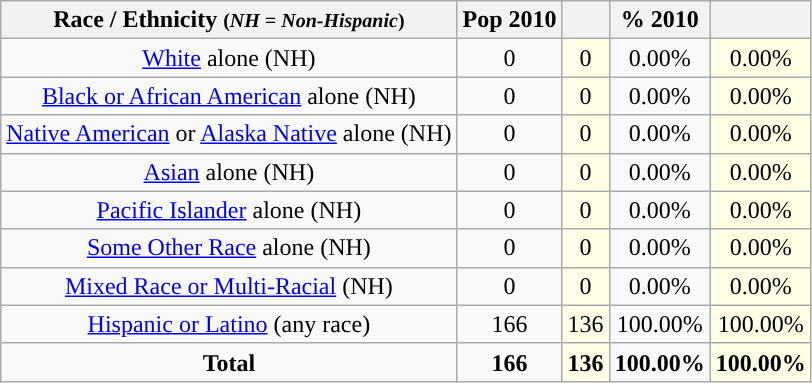<table class="wikitable" style="text-align:center;">
<tr>
<th>Race / Ethnicity <small>(<em>NH = Non-Hispanic</em>)</small></th>
<th>Pop 2010</th>
<th></th>
<th>% 2010</th>
<th></th>
</tr>
<tr>
<td><a href='#'>White</a> alone (NH)</td>
<td>0</td>
<td style='background: #ffffe6;'>0</td>
<td>0.00%</td>
<td style='background: #ffffe6;'>0.00%</td>
</tr>
<tr>
<td><a href='#'>Black or African American</a> alone (NH)</td>
<td>0</td>
<td style='background: #ffffe6;'>0</td>
<td>0.00%</td>
<td style='background: #ffffe6;'>0.00%</td>
</tr>
<tr>
<td><a href='#'>Native American</a> or <a href='#'>Alaska Native</a> alone (NH)</td>
<td>0</td>
<td style='background: #ffffe6;'>0</td>
<td>0.00%</td>
<td style='background: #ffffe6;'>0.00%</td>
</tr>
<tr>
<td><a href='#'>Asian</a> alone (NH)</td>
<td>0</td>
<td style='background: #ffffe6;'>0</td>
<td>0.00%</td>
<td style='background: #ffffe6;'>0.00%</td>
</tr>
<tr>
<td><a href='#'>Pacific Islander</a> alone (NH)</td>
<td>0</td>
<td style='background: #ffffe6;'>0</td>
<td>0.00%</td>
<td style='background: #ffffe6;'>0.00%</td>
</tr>
<tr>
<td><a href='#'>Some Other Race</a> alone (NH)</td>
<td>0</td>
<td style='background: #ffffe6;'>0</td>
<td>0.00%</td>
<td style='background: #ffffe6;'>0.00%</td>
</tr>
<tr>
<td><a href='#'>Mixed Race or Multi-Racial</a> (NH)</td>
<td>0</td>
<td style='background: #ffffe6;'>0</td>
<td>0.00%</td>
<td style='background: #ffffe6;'>0.00%</td>
</tr>
<tr>
<td><a href='#'>Hispanic or Latino</a> (any race)</td>
<td>166</td>
<td style='background: #ffffe6;'>136</td>
<td>100.00%</td>
<td style='background: #ffffe6;'>100.00%</td>
</tr>
<tr>
<td><strong>Total</strong></td>
<td><strong>166</strong></td>
<td style='background: #ffffe6;'><strong>136</strong></td>
<td><strong>100.00%</strong></td>
<td style='background: #ffffe6;'><strong>100.00%</strong></td>
</tr>
</table>
